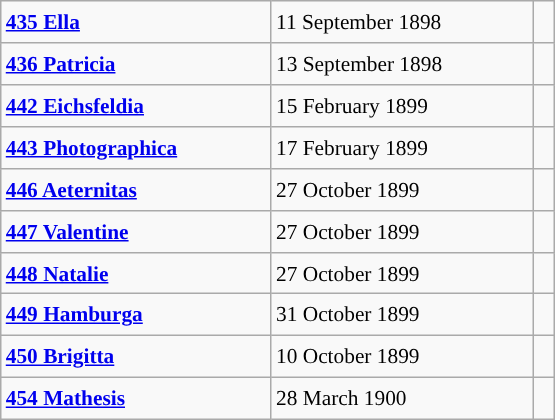<table class="wikitable" style="font-size: 89%; float: left; width: 26em; margin-right: 1em; height: 280px;">
<tr>
<td><strong><a href='#'>435 Ella</a></strong></td>
<td>11 September 1898</td>
<td> </td>
</tr>
<tr>
<td><strong><a href='#'>436 Patricia</a></strong></td>
<td>13 September 1898</td>
<td> </td>
</tr>
<tr>
<td><strong><a href='#'>442 Eichsfeldia</a></strong></td>
<td>15 February 1899</td>
<td> </td>
</tr>
<tr>
<td><strong><a href='#'>443 Photographica</a></strong></td>
<td>17 February 1899</td>
<td> </td>
</tr>
<tr>
<td><strong><a href='#'>446 Aeternitas</a></strong></td>
<td>27 October 1899</td>
<td> </td>
</tr>
<tr>
<td><strong><a href='#'>447 Valentine</a></strong></td>
<td>27 October 1899</td>
<td> </td>
</tr>
<tr>
<td><strong><a href='#'>448 Natalie</a></strong></td>
<td>27 October 1899</td>
<td> </td>
</tr>
<tr>
<td><strong><a href='#'>449 Hamburga</a></strong></td>
<td>31 October 1899</td>
<td> </td>
</tr>
<tr>
<td><strong><a href='#'>450 Brigitta</a></strong></td>
<td>10 October 1899</td>
<td> </td>
</tr>
<tr>
<td><strong><a href='#'>454 Mathesis</a></strong></td>
<td>28 March 1900</td>
<td></td>
</tr>
</table>
